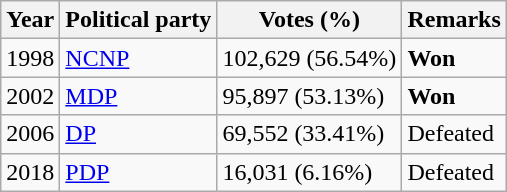<table class="wikitable">
<tr>
<th>Year</th>
<th>Political party</th>
<th>Votes (%)</th>
<th>Remarks</th>
</tr>
<tr>
<td>1998</td>
<td><a href='#'>NCNP</a></td>
<td>102,629 (56.54%)</td>
<td><strong>Won</strong></td>
</tr>
<tr>
<td>2002</td>
<td><a href='#'>MDP</a></td>
<td>95,897 (53.13%)</td>
<td><strong>Won</strong></td>
</tr>
<tr>
<td>2006</td>
<td><a href='#'>DP</a></td>
<td>69,552 (33.41%)</td>
<td>Defeated</td>
</tr>
<tr>
<td>2018</td>
<td><a href='#'>PDP</a></td>
<td>16,031 (6.16%)</td>
<td>Defeated</td>
</tr>
</table>
